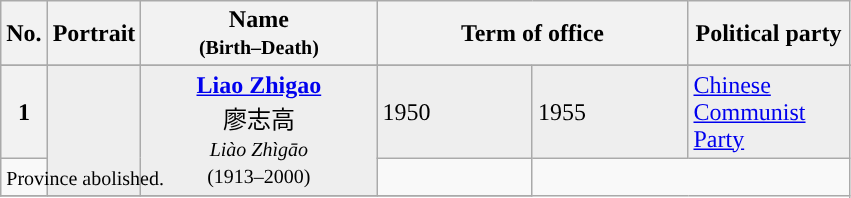<table class="wikitable">
<tr ->
<th>No.</th>
<th>Portrait</th>
<th width=150px>Name<br><small>(Birth–Death)</small></th>
<th colspan=2 width=200px>Term of office</th>
<th width=100px>Political party</th>
</tr>
<tr ->
</tr>
<tr - bgcolor=#EEEEEE>
<th style="background:">1</th>
<td rowspan=2 align=center></td>
<td rowspan=2 align=center><strong><a href='#'>Liao Zhigao</a></strong><br><span>廖志高</span><br><small><em>Liào Zhìgāo</em><br>(1913–2000)</small></td>
<td>1950</td>
<td>1955</td>
<td><a href='#'>Chinese Communist Party</a></td>
</tr>
<tr>
<td colspan=4><small>Province abolished.</small></td>
</tr>
<tr>
</tr>
</table>
